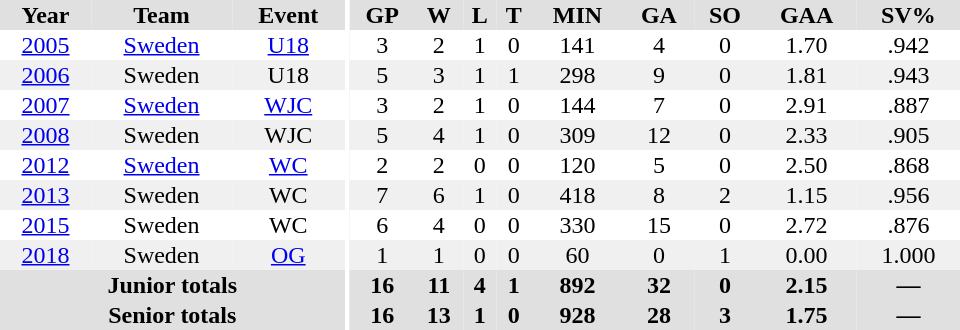<table border="0" cellpadding="1" cellspacing="0" ID="Table3" style="text-align:center; width:40em">
<tr ALIGN="center" bgcolor="#e0e0e0">
<th>Year</th>
<th>Team</th>
<th>Event</th>
<th rowspan="99" bgcolor="#ffffff"></th>
<th>GP</th>
<th>W</th>
<th>L</th>
<th>T</th>
<th>MIN</th>
<th>GA</th>
<th>SO</th>
<th>GAA</th>
<th>SV%</th>
</tr>
<tr>
<td><a href='#'>2005</a></td>
<td><a href='#'>Sweden</a></td>
<td><a href='#'>U18</a></td>
<td>3</td>
<td>2</td>
<td>1</td>
<td>0</td>
<td>141</td>
<td>4</td>
<td>0</td>
<td>1.70</td>
<td>.942</td>
</tr>
<tr bgcolor="#f0f0f0">
<td><a href='#'>2006</a></td>
<td>Sweden</td>
<td>U18</td>
<td>5</td>
<td>3</td>
<td>1</td>
<td>1</td>
<td>298</td>
<td>9</td>
<td>0</td>
<td>1.81</td>
<td>.943</td>
</tr>
<tr>
<td><a href='#'>2007</a></td>
<td><a href='#'>Sweden</a></td>
<td><a href='#'>WJC</a></td>
<td>3</td>
<td>2</td>
<td>1</td>
<td>0</td>
<td>144</td>
<td>7</td>
<td>0</td>
<td>2.91</td>
<td>.887</td>
</tr>
<tr bgcolor="#f0f0f0">
<td><a href='#'>2008</a></td>
<td>Sweden</td>
<td>WJC</td>
<td>5</td>
<td>4</td>
<td>1</td>
<td>0</td>
<td>309</td>
<td>12</td>
<td>0</td>
<td>2.33</td>
<td>.905</td>
</tr>
<tr>
<td><a href='#'>2012</a></td>
<td><a href='#'>Sweden</a></td>
<td><a href='#'>WC</a></td>
<td>2</td>
<td>2</td>
<td>0</td>
<td>0</td>
<td>120</td>
<td>5</td>
<td>0</td>
<td>2.50</td>
<td>.868</td>
</tr>
<tr bgcolor="#f0f0f0">
<td><a href='#'>2013</a></td>
<td>Sweden</td>
<td>WC</td>
<td>7</td>
<td>6</td>
<td>1</td>
<td>0</td>
<td>418</td>
<td>8</td>
<td>2</td>
<td>1.15</td>
<td>.956</td>
</tr>
<tr>
<td><a href='#'>2015</a></td>
<td>Sweden</td>
<td>WC</td>
<td>6</td>
<td>4</td>
<td>0</td>
<td>0</td>
<td>330</td>
<td>15</td>
<td>0</td>
<td>2.72</td>
<td>.876</td>
</tr>
<tr bgcolor="#f0f0f0">
<td><a href='#'>2018</a></td>
<td>Sweden</td>
<td><a href='#'>OG</a></td>
<td>1</td>
<td>1</td>
<td>0</td>
<td>0</td>
<td>60</td>
<td>0</td>
<td>1</td>
<td>0.00</td>
<td>1.000</td>
</tr>
<tr bgcolor="#e0e0e0">
<th colspan=3>Junior totals</th>
<th>16</th>
<th>11</th>
<th>4</th>
<th>1</th>
<th>892</th>
<th>32</th>
<th>0</th>
<th>2.15</th>
<th>—</th>
</tr>
<tr bgcolor="#e0e0e0">
<th colspan=3>Senior totals</th>
<th>16</th>
<th>13</th>
<th>1</th>
<th>0</th>
<th>928</th>
<th>28</th>
<th>3</th>
<th>1.75</th>
<th>—</th>
</tr>
</table>
